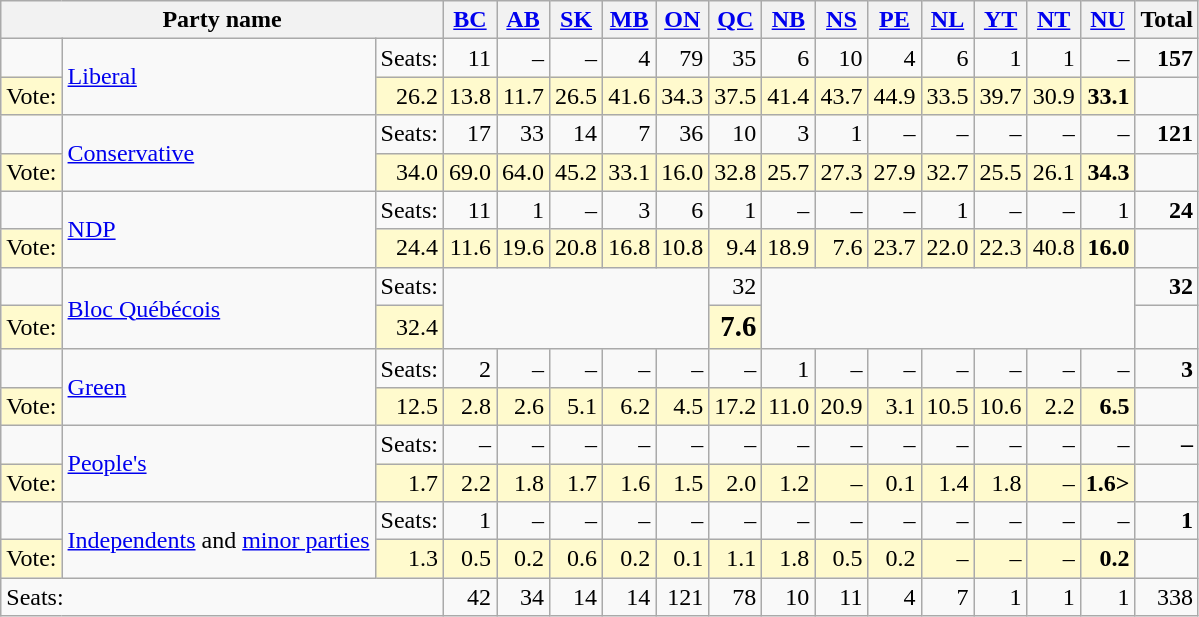<table class="wikitable" style="text-align:right;">
<tr>
<th colspan="3">Party name</th>
<th><a href='#'>BC</a></th>
<th><a href='#'>AB</a></th>
<th><a href='#'>SK</a></th>
<th><a href='#'>MB</a></th>
<th><a href='#'>ON</a></th>
<th><a href='#'>QC</a></th>
<th><a href='#'>NB</a></th>
<th><a href='#'>NS</a></th>
<th><a href='#'>PE</a></th>
<th><a href='#'>NL</a></th>
<th><a href='#'>YT</a></th>
<th><a href='#'>NT</a></th>
<th><a href='#'>NU</a></th>
<th>Total</th>
</tr>
<tr>
<td> </td>
<td rowspan="2" style="text-align:left;"><a href='#'>Liberal</a></td>
<td style="text-align:left;">Seats:</td>
<td>11</td>
<td>–</td>
<td>–</td>
<td>4</td>
<td>79</td>
<td>35</td>
<td>6</td>
<td>10</td>
<td>4</td>
<td>6</td>
<td>1</td>
<td>1</td>
<td>–</td>
<td><strong>157</strong></td>
</tr>
<tr style="background-color:#fffacd">
<td style="text-align:left;">Vote:</td>
<td>26.2</td>
<td>13.8</td>
<td>11.7</td>
<td>26.5</td>
<td>41.6</td>
<td>34.3</td>
<td>37.5</td>
<td>41.4</td>
<td>43.7</td>
<td>44.9</td>
<td>33.5</td>
<td>39.7</td>
<td>30.9</td>
<td><strong>33.1</strong></td>
</tr>
<tr>
<td> </td>
<td rowspan="2" style="text-align:left;"><a href='#'>Conservative</a></td>
<td style="text-align:left;">Seats:</td>
<td>17</td>
<td>33</td>
<td>14</td>
<td>7</td>
<td>36</td>
<td>10</td>
<td>3</td>
<td>1</td>
<td>–</td>
<td>–</td>
<td>–</td>
<td>–</td>
<td>–</td>
<td><strong>121</strong></td>
</tr>
<tr style="background-color:#fffacd">
<td style="text-align:left;">Vote:</td>
<td>34.0</td>
<td>69.0</td>
<td>64.0</td>
<td>45.2</td>
<td>33.1</td>
<td>16.0</td>
<td>32.8</td>
<td>25.7</td>
<td>27.3</td>
<td>27.9</td>
<td>32.7</td>
<td>25.5</td>
<td>26.1</td>
<td><strong>34.3</strong></td>
</tr>
<tr>
<td> </td>
<td rowspan="2" style="text-align:left;"><a href='#'>NDP</a></td>
<td style="text-align:left;">Seats:</td>
<td>11</td>
<td>1</td>
<td>–</td>
<td>3</td>
<td>6</td>
<td>1</td>
<td>–</td>
<td>–</td>
<td>–</td>
<td>1</td>
<td>–</td>
<td>–</td>
<td>1</td>
<td><strong>24</strong></td>
</tr>
<tr style="background-color:#fffacd">
<td style="text-align:left;">Vote:</td>
<td>24.4</td>
<td>11.6</td>
<td>19.6</td>
<td>20.8</td>
<td>16.8</td>
<td>10.8</td>
<td>9.4</td>
<td>18.9</td>
<td>7.6</td>
<td>23.7</td>
<td>22.0</td>
<td>22.3</td>
<td>40.8</td>
<td><strong>16.0</strong></td>
</tr>
<tr>
<td> </td>
<td rowspan="2" style="text-align:left;"><a href='#'>Bloc Québécois</a></td>
<td style="text-align:left;">Seats:</td>
<td rowspan="2" colspan="5"></td>
<td>32</td>
<td rowspan="2" colspan="7"></td>
<td><strong>32</strong></td>
</tr>
<tr style="background-color:#fffacd">
<td style="text-align:left;">Vote:</td>
<td>32.4</td>
<td><strong><big>7.6</big></strong></td>
</tr>
<tr>
<td> </td>
<td rowspan="2" style="text-align:left;"><a href='#'>Green</a></td>
<td style="text-align:left;">Seats:</td>
<td>2</td>
<td>–</td>
<td>–</td>
<td>–</td>
<td>–</td>
<td>–</td>
<td>1</td>
<td>–</td>
<td>–</td>
<td>–</td>
<td>–</td>
<td>–</td>
<td>–</td>
<td><strong>3</strong></td>
</tr>
<tr style="background-color:#fffacd">
<td style="text-align:left;">Vote:</td>
<td>12.5</td>
<td>2.8</td>
<td>2.6</td>
<td>5.1</td>
<td>6.2</td>
<td>4.5</td>
<td>17.2</td>
<td>11.0</td>
<td>20.9</td>
<td>3.1</td>
<td>10.5</td>
<td>10.6</td>
<td>2.2</td>
<td><strong>6.5</strong></td>
</tr>
<tr>
<td> </td>
<td rowspan="2" style="text-align:left;"><a href='#'>People's</a></td>
<td style="text-align:left;">Seats:</td>
<td>–</td>
<td>–</td>
<td>–</td>
<td>–</td>
<td>–</td>
<td>–</td>
<td>–</td>
<td>–</td>
<td>–</td>
<td>–</td>
<td>–</td>
<td>–</td>
<td>–</td>
<td><strong>–</strong></td>
</tr>
<tr style="background-color:#fffacd">
<td style="text-align:left;">Vote:</td>
<td>1.7</td>
<td>2.2</td>
<td>1.8</td>
<td>1.7</td>
<td>1.6</td>
<td>1.5</td>
<td>2.0</td>
<td>1.2</td>
<td>–</td>
<td>0.1</td>
<td>1.4</td>
<td>1.8</td>
<td>–</td>
<td><strong>1.6></strong></td>
</tr>
<tr>
<td> </td>
<td rowspan="2" style="text-align:left;"><a href='#'>Independents</a> and <a href='#'>minor parties</a></td>
<td style="text-align:left;">Seats:</td>
<td>1</td>
<td>–</td>
<td>–</td>
<td>–</td>
<td>–</td>
<td>–</td>
<td>–</td>
<td>–</td>
<td>–</td>
<td>–</td>
<td>–</td>
<td>–</td>
<td>–</td>
<td><strong>1</strong></td>
</tr>
<tr style="background-color:#fffacd">
<td style="text-align:left;">Vote:</td>
<td>1.3</td>
<td>0.5</td>
<td>0.2</td>
<td>0.6</td>
<td>0.2</td>
<td>0.1</td>
<td>1.1</td>
<td>1.8</td>
<td>0.5</td>
<td>0.2</td>
<td>–</td>
<td>–</td>
<td>–</td>
<td><strong>0.2</strong></td>
</tr>
<tr>
<td colspan="3" style="text-align:left;">Seats:</td>
<td>42</td>
<td>34</td>
<td>14</td>
<td>14</td>
<td>121</td>
<td>78</td>
<td>10</td>
<td>11</td>
<td>4</td>
<td>7</td>
<td>1</td>
<td>1</td>
<td>1</td>
<td>338</td>
</tr>
</table>
